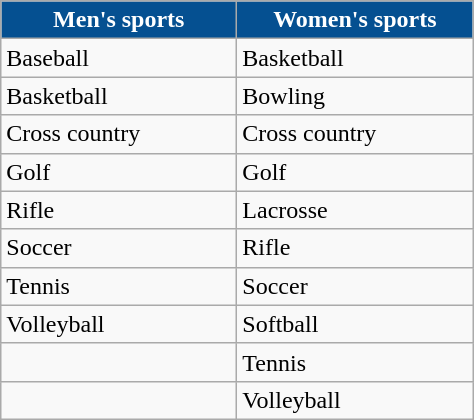<table class="wikitable"; style= "text-align: ">
<tr>
<th width= 150px style="background:#055091; color:white">Men's sports</th>
<th width= 150px style="background:#055091; color:white">Women's sports</th>
</tr>
<tr>
<td>Baseball</td>
<td>Basketball</td>
</tr>
<tr>
<td>Basketball</td>
<td>Bowling</td>
</tr>
<tr>
<td>Cross country</td>
<td>Cross country</td>
</tr>
<tr>
<td>Golf</td>
<td>Golf</td>
</tr>
<tr>
<td>Rifle</td>
<td>Lacrosse</td>
</tr>
<tr>
<td>Soccer</td>
<td>Rifle</td>
</tr>
<tr>
<td>Tennis</td>
<td>Soccer</td>
</tr>
<tr>
<td>Volleyball</td>
<td>Softball</td>
</tr>
<tr>
<td></td>
<td>Tennis</td>
</tr>
<tr>
<td></td>
<td>Volleyball</td>
</tr>
</table>
